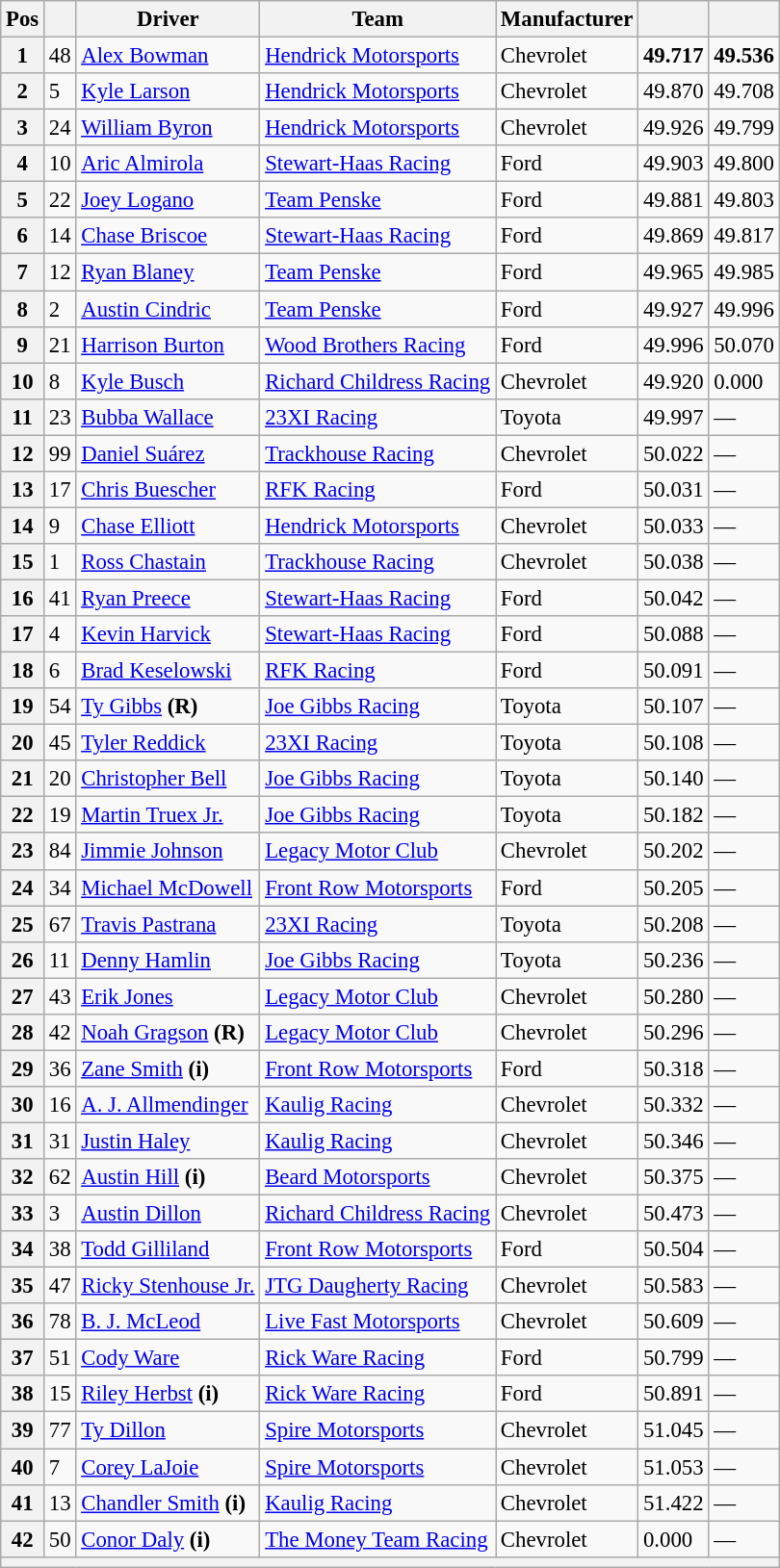<table class="wikitable" style="font-size:95%">
<tr>
<th>Pos</th>
<th></th>
<th>Driver</th>
<th>Team</th>
<th>Manufacturer</th>
<th></th>
<th></th>
</tr>
<tr>
<th>1</th>
<td>48</td>
<td><a href='#'>Alex Bowman</a></td>
<td><a href='#'>Hendrick Motorsports</a></td>
<td>Chevrolet</td>
<td><strong>49.717</strong></td>
<td><strong>49.536</strong></td>
</tr>
<tr>
<th>2</th>
<td>5</td>
<td><a href='#'>Kyle Larson</a></td>
<td><a href='#'>Hendrick Motorsports</a></td>
<td>Chevrolet</td>
<td>49.870</td>
<td>49.708</td>
</tr>
<tr>
<th>3</th>
<td>24</td>
<td><a href='#'>William Byron</a></td>
<td><a href='#'>Hendrick Motorsports</a></td>
<td>Chevrolet</td>
<td>49.926</td>
<td>49.799</td>
</tr>
<tr>
<th>4</th>
<td>10</td>
<td><a href='#'>Aric Almirola</a></td>
<td><a href='#'>Stewart-Haas Racing</a></td>
<td>Ford</td>
<td>49.903</td>
<td>49.800</td>
</tr>
<tr>
<th>5</th>
<td>22</td>
<td><a href='#'>Joey Logano</a></td>
<td><a href='#'>Team Penske</a></td>
<td>Ford</td>
<td>49.881</td>
<td>49.803</td>
</tr>
<tr>
<th>6</th>
<td>14</td>
<td><a href='#'>Chase Briscoe</a></td>
<td><a href='#'>Stewart-Haas Racing</a></td>
<td>Ford</td>
<td>49.869</td>
<td>49.817</td>
</tr>
<tr>
<th>7</th>
<td>12</td>
<td><a href='#'>Ryan Blaney</a></td>
<td><a href='#'>Team Penske</a></td>
<td>Ford</td>
<td>49.965</td>
<td>49.985</td>
</tr>
<tr>
<th>8</th>
<td>2</td>
<td><a href='#'>Austin Cindric</a></td>
<td><a href='#'>Team Penske</a></td>
<td>Ford</td>
<td>49.927</td>
<td>49.996</td>
</tr>
<tr>
<th>9</th>
<td>21</td>
<td><a href='#'>Harrison Burton</a></td>
<td><a href='#'>Wood Brothers Racing</a></td>
<td>Ford</td>
<td>49.996</td>
<td>50.070</td>
</tr>
<tr>
<th>10</th>
<td>8</td>
<td><a href='#'>Kyle Busch</a></td>
<td><a href='#'>Richard Childress Racing</a></td>
<td>Chevrolet</td>
<td>49.920</td>
<td>0.000</td>
</tr>
<tr>
<th>11</th>
<td>23</td>
<td><a href='#'>Bubba Wallace</a></td>
<td><a href='#'>23XI Racing</a></td>
<td>Toyota</td>
<td>49.997</td>
<td>—</td>
</tr>
<tr>
<th>12</th>
<td>99</td>
<td><a href='#'>Daniel Suárez</a></td>
<td><a href='#'>Trackhouse Racing</a></td>
<td>Chevrolet</td>
<td>50.022</td>
<td>—</td>
</tr>
<tr>
<th>13</th>
<td>17</td>
<td><a href='#'>Chris Buescher</a></td>
<td><a href='#'>RFK Racing</a></td>
<td>Ford</td>
<td>50.031</td>
<td>—</td>
</tr>
<tr>
<th>14</th>
<td>9</td>
<td><a href='#'>Chase Elliott</a></td>
<td><a href='#'>Hendrick Motorsports</a></td>
<td>Chevrolet</td>
<td>50.033</td>
<td>—</td>
</tr>
<tr>
<th>15</th>
<td>1</td>
<td><a href='#'>Ross Chastain</a></td>
<td><a href='#'>Trackhouse Racing</a></td>
<td>Chevrolet</td>
<td>50.038</td>
<td>—</td>
</tr>
<tr>
<th>16</th>
<td>41</td>
<td><a href='#'>Ryan Preece</a></td>
<td><a href='#'>Stewart-Haas Racing</a></td>
<td>Ford</td>
<td>50.042</td>
<td>—</td>
</tr>
<tr>
<th>17</th>
<td>4</td>
<td><a href='#'>Kevin Harvick</a></td>
<td><a href='#'>Stewart-Haas Racing</a></td>
<td>Ford</td>
<td>50.088</td>
<td>—</td>
</tr>
<tr>
<th>18</th>
<td>6</td>
<td><a href='#'>Brad Keselowski</a></td>
<td><a href='#'>RFK Racing</a></td>
<td>Ford</td>
<td>50.091</td>
<td>—</td>
</tr>
<tr>
<th>19</th>
<td>54</td>
<td><a href='#'>Ty Gibbs</a> <strong>(R)</strong></td>
<td><a href='#'>Joe Gibbs Racing</a></td>
<td>Toyota</td>
<td>50.107</td>
<td>—</td>
</tr>
<tr>
<th>20</th>
<td>45</td>
<td><a href='#'>Tyler Reddick</a></td>
<td><a href='#'>23XI Racing</a></td>
<td>Toyota</td>
<td>50.108</td>
<td>—</td>
</tr>
<tr>
<th>21</th>
<td>20</td>
<td><a href='#'>Christopher Bell</a></td>
<td><a href='#'>Joe Gibbs Racing</a></td>
<td>Toyota</td>
<td>50.140</td>
<td>—</td>
</tr>
<tr>
<th>22</th>
<td>19</td>
<td><a href='#'>Martin Truex Jr.</a></td>
<td><a href='#'>Joe Gibbs Racing</a></td>
<td>Toyota</td>
<td>50.182</td>
<td>—</td>
</tr>
<tr>
<th>23</th>
<td>84</td>
<td><a href='#'>Jimmie Johnson</a></td>
<td><a href='#'>Legacy Motor Club</a></td>
<td>Chevrolet</td>
<td>50.202</td>
<td>—</td>
</tr>
<tr>
<th>24</th>
<td>34</td>
<td><a href='#'>Michael McDowell</a></td>
<td><a href='#'>Front Row Motorsports</a></td>
<td>Ford</td>
<td>50.205</td>
<td>—</td>
</tr>
<tr>
<th>25</th>
<td>67</td>
<td><a href='#'>Travis Pastrana</a></td>
<td><a href='#'>23XI Racing</a></td>
<td>Toyota</td>
<td>50.208</td>
<td>—</td>
</tr>
<tr>
<th>26</th>
<td>11</td>
<td><a href='#'>Denny Hamlin</a></td>
<td><a href='#'>Joe Gibbs Racing</a></td>
<td>Toyota</td>
<td>50.236</td>
<td>—</td>
</tr>
<tr>
<th>27</th>
<td>43</td>
<td><a href='#'>Erik Jones</a></td>
<td><a href='#'>Legacy Motor Club</a></td>
<td>Chevrolet</td>
<td>50.280</td>
<td>—</td>
</tr>
<tr>
<th>28</th>
<td>42</td>
<td><a href='#'>Noah Gragson</a> <strong>(R)</strong></td>
<td><a href='#'>Legacy Motor Club</a></td>
<td>Chevrolet</td>
<td>50.296</td>
<td>—</td>
</tr>
<tr>
<th>29</th>
<td>36</td>
<td><a href='#'>Zane Smith</a> <strong>(i)</strong></td>
<td><a href='#'>Front Row Motorsports</a></td>
<td>Ford</td>
<td>50.318</td>
<td>—</td>
</tr>
<tr>
<th>30</th>
<td>16</td>
<td><a href='#'>A. J. Allmendinger</a></td>
<td><a href='#'>Kaulig Racing</a></td>
<td>Chevrolet</td>
<td>50.332</td>
<td>—</td>
</tr>
<tr>
<th>31</th>
<td>31</td>
<td><a href='#'>Justin Haley</a></td>
<td><a href='#'>Kaulig Racing</a></td>
<td>Chevrolet</td>
<td>50.346</td>
<td>—</td>
</tr>
<tr>
<th>32</th>
<td>62</td>
<td><a href='#'>Austin Hill</a> <strong>(i)</strong></td>
<td><a href='#'>Beard Motorsports</a></td>
<td>Chevrolet</td>
<td>50.375</td>
<td>—</td>
</tr>
<tr>
<th>33</th>
<td>3</td>
<td><a href='#'>Austin Dillon</a></td>
<td><a href='#'>Richard Childress Racing</a></td>
<td>Chevrolet</td>
<td>50.473</td>
<td>—</td>
</tr>
<tr>
<th>34</th>
<td>38</td>
<td><a href='#'>Todd Gilliland</a></td>
<td><a href='#'>Front Row Motorsports</a></td>
<td>Ford</td>
<td>50.504</td>
<td>—</td>
</tr>
<tr>
<th>35</th>
<td>47</td>
<td><a href='#'>Ricky Stenhouse Jr.</a></td>
<td><a href='#'>JTG Daugherty Racing</a></td>
<td>Chevrolet</td>
<td>50.583</td>
<td>—</td>
</tr>
<tr>
<th>36</th>
<td>78</td>
<td><a href='#'>B. J. McLeod</a></td>
<td><a href='#'>Live Fast Motorsports</a></td>
<td>Chevrolet</td>
<td>50.609</td>
<td>—</td>
</tr>
<tr>
<th>37</th>
<td>51</td>
<td><a href='#'>Cody Ware</a></td>
<td><a href='#'>Rick Ware Racing</a></td>
<td>Ford</td>
<td>50.799</td>
<td>—</td>
</tr>
<tr>
<th>38</th>
<td>15</td>
<td><a href='#'>Riley Herbst</a> <strong>(i)</strong></td>
<td><a href='#'>Rick Ware Racing</a></td>
<td>Ford</td>
<td>50.891</td>
<td>—</td>
</tr>
<tr>
<th>39</th>
<td>77</td>
<td><a href='#'>Ty Dillon</a></td>
<td><a href='#'>Spire Motorsports</a></td>
<td>Chevrolet</td>
<td>51.045</td>
<td>—</td>
</tr>
<tr>
<th>40</th>
<td>7</td>
<td><a href='#'>Corey LaJoie</a></td>
<td><a href='#'>Spire Motorsports</a></td>
<td>Chevrolet</td>
<td>51.053</td>
<td>—</td>
</tr>
<tr>
<th>41</th>
<td>13</td>
<td><a href='#'>Chandler Smith</a> <strong>(i)</strong></td>
<td><a href='#'>Kaulig Racing</a></td>
<td>Chevrolet</td>
<td>51.422</td>
<td>—</td>
</tr>
<tr>
<th>42</th>
<td>50</td>
<td><a href='#'>Conor Daly</a> <strong>(i)</strong></td>
<td><a href='#'>The Money Team Racing</a></td>
<td>Chevrolet</td>
<td>0.000</td>
<td>—</td>
</tr>
<tr>
<th colspan="7"></th>
</tr>
</table>
